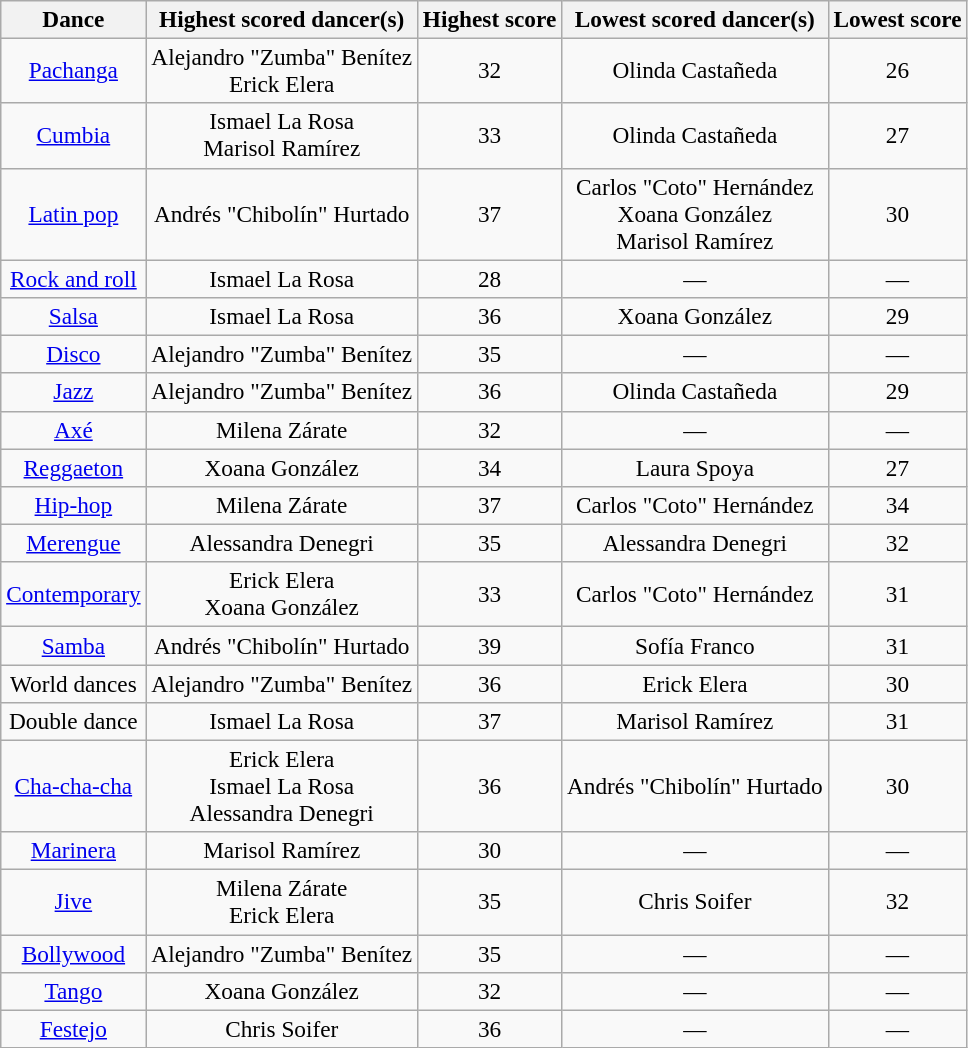<table class="wikitable sortable" style="text-align:center; white-space:nowrap;  font-size:97%;">
<tr>
<th>Dance</th>
<th class="sortable">Highest scored dancer(s)</th>
<th>Highest score</th>
<th class="sortable">Lowest scored dancer(s)</th>
<th>Lowest score</th>
</tr>
<tr>
<td><a href='#'>Pachanga</a></td>
<td>Alejandro "Zumba" Benítez<br>Erick Elera</td>
<td>32</td>
<td>Olinda Castañeda</td>
<td>26</td>
</tr>
<tr>
<td><a href='#'>Cumbia</a></td>
<td>Ismael La Rosa<br>Marisol Ramírez</td>
<td>33</td>
<td>Olinda Castañeda</td>
<td>27</td>
</tr>
<tr>
<td><a href='#'>Latin pop</a></td>
<td>Andrés "Chibolín" Hurtado</td>
<td>37</td>
<td>Carlos "Coto" Hernández<br>Xoana González<br>Marisol Ramírez</td>
<td>30</td>
</tr>
<tr>
<td><a href='#'>Rock and roll</a></td>
<td>Ismael La Rosa</td>
<td>28</td>
<td>—</td>
<td>—</td>
</tr>
<tr>
<td><a href='#'>Salsa</a></td>
<td>Ismael La Rosa</td>
<td>36</td>
<td>Xoana González</td>
<td>29</td>
</tr>
<tr>
<td><a href='#'>Disco</a></td>
<td>Alejandro "Zumba" Benítez</td>
<td>35</td>
<td>—</td>
<td>—</td>
</tr>
<tr>
<td><a href='#'>Jazz</a></td>
<td>Alejandro "Zumba" Benítez</td>
<td>36</td>
<td>Olinda Castañeda</td>
<td>29</td>
</tr>
<tr>
<td><a href='#'>Axé</a></td>
<td>Milena Zárate</td>
<td>32</td>
<td>—</td>
<td>—</td>
</tr>
<tr>
<td><a href='#'>Reggaeton</a></td>
<td>Xoana González</td>
<td>34</td>
<td>Laura Spoya</td>
<td>27</td>
</tr>
<tr>
<td><a href='#'>Hip-hop</a></td>
<td>Milena Zárate</td>
<td>37</td>
<td>Carlos "Coto" Hernández</td>
<td>34</td>
</tr>
<tr>
<td><a href='#'>Merengue</a></td>
<td>Alessandra Denegri</td>
<td>35</td>
<td>Alessandra Denegri</td>
<td>32</td>
</tr>
<tr>
<td><a href='#'>Contemporary</a></td>
<td>Erick Elera<br>Xoana González</td>
<td>33</td>
<td>Carlos "Coto" Hernández</td>
<td>31</td>
</tr>
<tr>
<td><a href='#'>Samba</a></td>
<td>Andrés "Chibolín" Hurtado</td>
<td>39</td>
<td>Sofía Franco</td>
<td>31</td>
</tr>
<tr>
<td>World dances</td>
<td>Alejandro "Zumba" Benítez</td>
<td>36</td>
<td>Erick Elera</td>
<td>30</td>
</tr>
<tr>
<td>Double dance</td>
<td>Ismael La Rosa</td>
<td>37</td>
<td>Marisol Ramírez</td>
<td>31</td>
</tr>
<tr>
<td><a href='#'>Cha-cha-cha</a></td>
<td>Erick Elera<br>Ismael La Rosa<br>Alessandra Denegri</td>
<td>36</td>
<td>Andrés "Chibolín" Hurtado</td>
<td>30</td>
</tr>
<tr>
<td><a href='#'>Marinera</a></td>
<td>Marisol Ramírez</td>
<td>30</td>
<td>—</td>
<td>—</td>
</tr>
<tr>
<td><a href='#'>Jive</a></td>
<td>Milena Zárate<br>Erick Elera</td>
<td>35</td>
<td>Chris Soifer</td>
<td>32</td>
</tr>
<tr>
<td><a href='#'>Bollywood</a></td>
<td>Alejandro "Zumba" Benítez</td>
<td>35</td>
<td>—</td>
<td>—</td>
</tr>
<tr>
<td><a href='#'>Tango</a></td>
<td>Xoana González</td>
<td>32</td>
<td>—</td>
<td>—</td>
</tr>
<tr>
<td><a href='#'>Festejo</a></td>
<td>Chris Soifer</td>
<td>36</td>
<td>—</td>
<td>—</td>
</tr>
</table>
